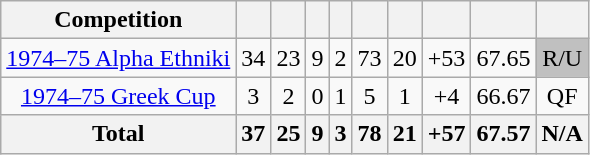<table class="wikitable" style="text-align:center">
<tr>
<th>Competition</th>
<th></th>
<th></th>
<th></th>
<th></th>
<th></th>
<th></th>
<th></th>
<th></th>
<th></th>
</tr>
<tr>
<td><a href='#'>1974–75 Alpha Ethniki</a></td>
<td>34</td>
<td>23</td>
<td>9</td>
<td>2</td>
<td>73</td>
<td>20</td>
<td>+53</td>
<td>67.65</td>
<td bgcolor=#C0C0C0>R/U</td>
</tr>
<tr>
<td><a href='#'>1974–75 Greek Cup</a></td>
<td>3</td>
<td>2</td>
<td>0</td>
<td>1</td>
<td>5</td>
<td>1</td>
<td>+4</td>
<td>66.67</td>
<td>QF</td>
</tr>
<tr>
<th>Total</th>
<th>37</th>
<th>25</th>
<th>9</th>
<th>3</th>
<th>78</th>
<th>21</th>
<th>+57</th>
<th>67.57</th>
<th>N/A</th>
</tr>
</table>
